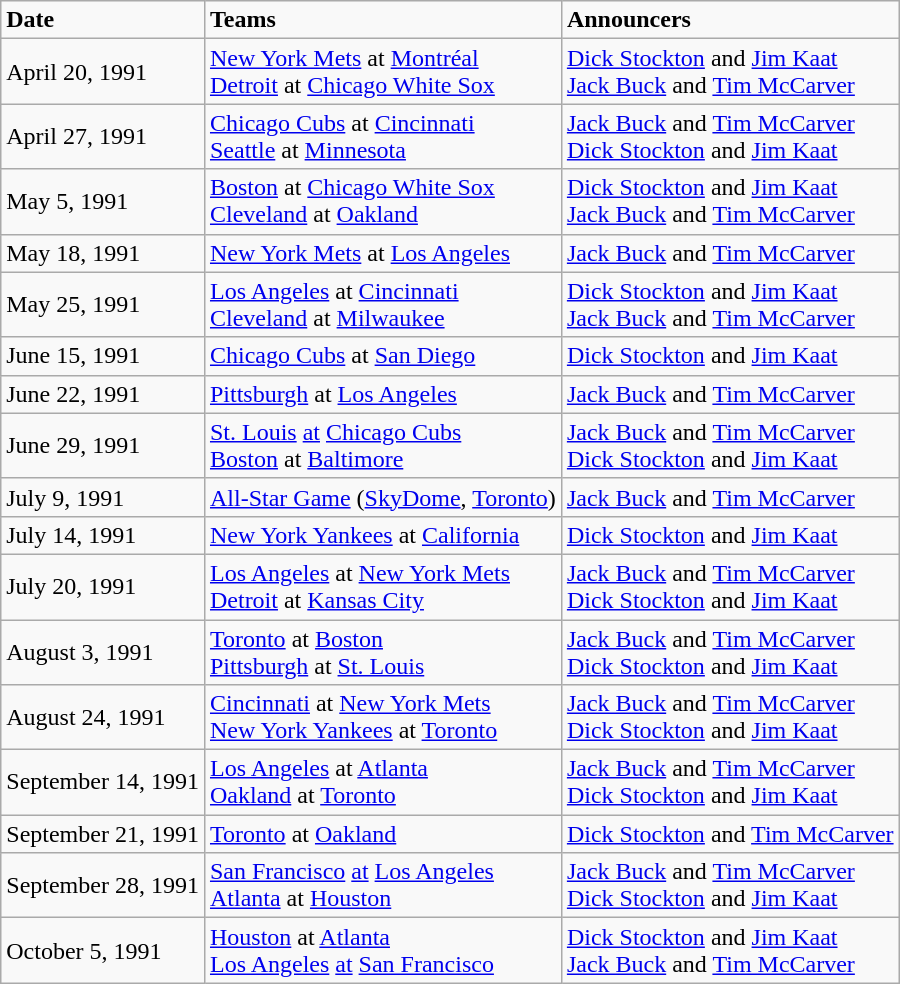<table class="wikitable" border="1" cellpadding="1">
<tr>
<td><strong>Date</strong></td>
<td><strong>Teams</strong></td>
<td><strong>Announcers</strong></td>
</tr>
<tr>
<td>April 20, 1991</td>
<td><a href='#'>New York Mets</a> at <a href='#'>Montréal</a><br><a href='#'>Detroit</a> at <a href='#'>Chicago White Sox</a></td>
<td><a href='#'>Dick Stockton</a> and <a href='#'>Jim Kaat</a><br><a href='#'>Jack Buck</a> and <a href='#'>Tim McCarver</a></td>
</tr>
<tr>
<td>April 27, 1991</td>
<td><a href='#'>Chicago Cubs</a> at <a href='#'>Cincinnati</a><br><a href='#'>Seattle</a> at <a href='#'>Minnesota</a></td>
<td><a href='#'>Jack Buck</a> and <a href='#'>Tim McCarver</a><br><a href='#'>Dick Stockton</a> and <a href='#'>Jim Kaat</a></td>
</tr>
<tr>
<td>May 5, 1991</td>
<td><a href='#'>Boston</a> at <a href='#'>Chicago White Sox</a><br><a href='#'>Cleveland</a> at <a href='#'>Oakland</a></td>
<td><a href='#'>Dick Stockton</a> and <a href='#'>Jim Kaat</a><br><a href='#'>Jack Buck</a> and <a href='#'>Tim McCarver</a></td>
</tr>
<tr>
<td>May 18, 1991</td>
<td><a href='#'>New York Mets</a> at <a href='#'>Los Angeles</a></td>
<td><a href='#'>Jack Buck</a> and <a href='#'>Tim McCarver</a></td>
</tr>
<tr>
<td>May 25, 1991</td>
<td><a href='#'>Los Angeles</a> at <a href='#'>Cincinnati</a><br><a href='#'>Cleveland</a> at <a href='#'>Milwaukee</a></td>
<td><a href='#'>Dick Stockton</a> and <a href='#'>Jim Kaat</a><br><a href='#'>Jack Buck</a> and <a href='#'>Tim McCarver</a></td>
</tr>
<tr>
<td>June 15, 1991</td>
<td><a href='#'>Chicago Cubs</a> at <a href='#'>San Diego</a></td>
<td><a href='#'>Dick Stockton</a> and <a href='#'>Jim Kaat</a></td>
</tr>
<tr>
<td>June 22, 1991</td>
<td><a href='#'>Pittsburgh</a> at <a href='#'>Los Angeles</a></td>
<td><a href='#'>Jack Buck</a> and <a href='#'>Tim McCarver</a></td>
</tr>
<tr>
<td>June 29, 1991</td>
<td><a href='#'>St. Louis</a> <a href='#'>at</a> <a href='#'>Chicago Cubs</a><br><a href='#'>Boston</a> at <a href='#'>Baltimore</a></td>
<td><a href='#'>Jack Buck</a> and <a href='#'>Tim McCarver</a><br><a href='#'>Dick Stockton</a> and <a href='#'>Jim Kaat</a></td>
</tr>
<tr>
<td>July 9, 1991</td>
<td><a href='#'>All-Star Game</a> (<a href='#'>SkyDome</a>, <a href='#'>Toronto</a>)</td>
<td><a href='#'>Jack Buck</a> and <a href='#'>Tim McCarver</a></td>
</tr>
<tr>
<td>July 14, 1991</td>
<td><a href='#'>New York Yankees</a> at <a href='#'>California</a></td>
<td><a href='#'>Dick Stockton</a> and <a href='#'>Jim Kaat</a></td>
</tr>
<tr>
<td>July 20, 1991</td>
<td><a href='#'>Los Angeles</a> at <a href='#'>New York Mets</a><br><a href='#'>Detroit</a> at <a href='#'>Kansas City</a></td>
<td><a href='#'>Jack Buck</a> and <a href='#'>Tim McCarver</a><br><a href='#'>Dick Stockton</a> and <a href='#'>Jim Kaat</a></td>
</tr>
<tr>
<td>August 3, 1991</td>
<td><a href='#'>Toronto</a> at <a href='#'>Boston</a><br><a href='#'>Pittsburgh</a> at <a href='#'>St. Louis</a></td>
<td><a href='#'>Jack Buck</a> and <a href='#'>Tim McCarver</a><br><a href='#'>Dick Stockton</a> and <a href='#'>Jim Kaat</a></td>
</tr>
<tr>
<td>August 24, 1991</td>
<td><a href='#'>Cincinnati</a> at <a href='#'>New York Mets</a><br><a href='#'>New York Yankees</a> at <a href='#'>Toronto</a></td>
<td><a href='#'>Jack Buck</a> and <a href='#'>Tim McCarver</a><br><a href='#'>Dick Stockton</a> and <a href='#'>Jim Kaat</a></td>
</tr>
<tr>
<td>September 14, 1991</td>
<td><a href='#'>Los Angeles</a> at <a href='#'>Atlanta</a><br><a href='#'>Oakland</a> at <a href='#'>Toronto</a></td>
<td><a href='#'>Jack Buck</a> and <a href='#'>Tim McCarver</a><br><a href='#'>Dick Stockton</a> and <a href='#'>Jim Kaat</a></td>
</tr>
<tr>
<td>September 21, 1991</td>
<td><a href='#'>Toronto</a> at <a href='#'>Oakland</a></td>
<td><a href='#'>Dick Stockton</a> and <a href='#'>Tim McCarver</a></td>
</tr>
<tr>
<td>September 28, 1991</td>
<td><a href='#'>San Francisco</a> <a href='#'>at</a> <a href='#'>Los Angeles</a><br><a href='#'>Atlanta</a> at <a href='#'>Houston</a></td>
<td><a href='#'>Jack Buck</a> and <a href='#'>Tim McCarver</a><br><a href='#'>Dick Stockton</a> and <a href='#'>Jim Kaat</a></td>
</tr>
<tr>
<td>October 5, 1991</td>
<td><a href='#'>Houston</a> at <a href='#'>Atlanta</a><br><a href='#'>Los Angeles</a> <a href='#'>at</a> <a href='#'>San Francisco</a></td>
<td><a href='#'>Dick Stockton</a> and <a href='#'>Jim Kaat</a><br><a href='#'>Jack Buck</a> and <a href='#'>Tim McCarver</a></td>
</tr>
</table>
